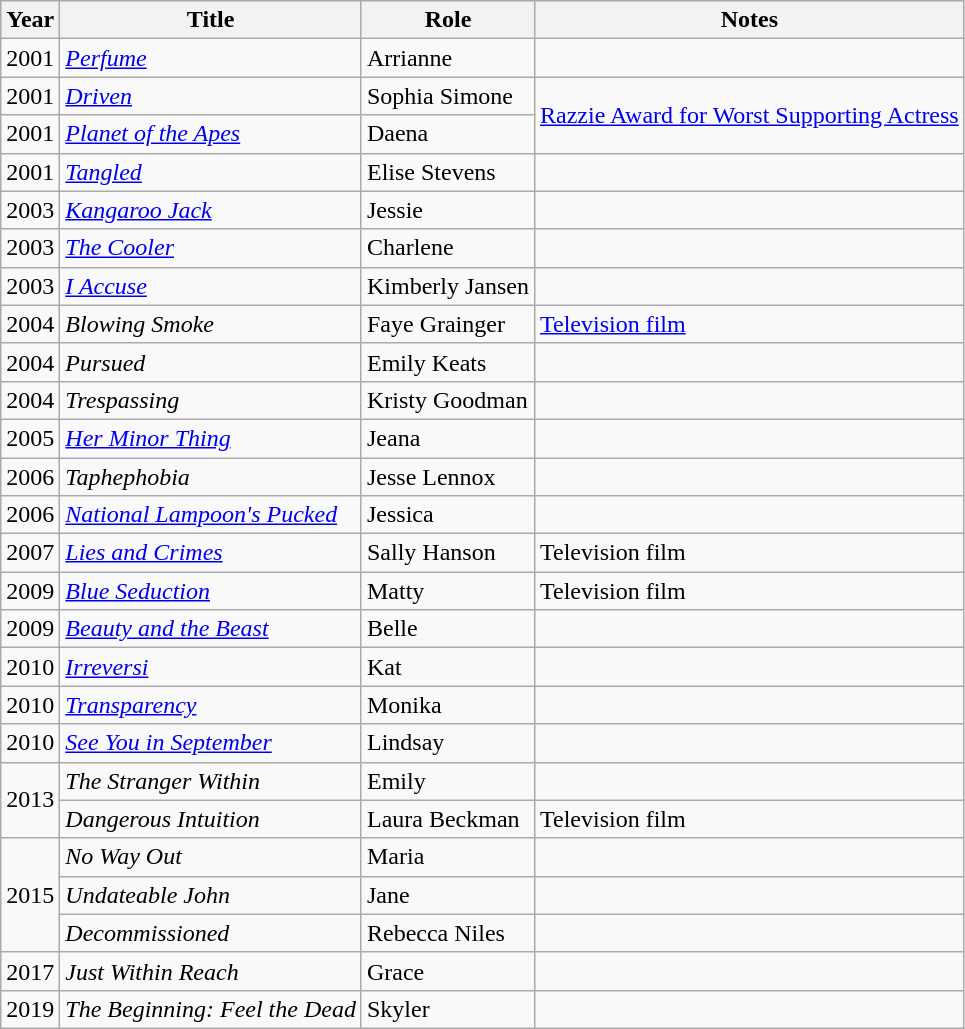<table class="wikitable sortable">
<tr>
<th>Year</th>
<th>Title</th>
<th>Role</th>
<th class="unsortable">Notes</th>
</tr>
<tr>
<td>2001</td>
<td><em><a href='#'>Perfume</a></em></td>
<td>Arrianne</td>
<td></td>
</tr>
<tr>
<td>2001</td>
<td><em><a href='#'>Driven</a></em></td>
<td>Sophia Simone</td>
<td rowspan="2"><a href='#'>Razzie Award for Worst Supporting Actress</a></td>
</tr>
<tr>
<td>2001</td>
<td><em><a href='#'>Planet of the Apes</a></em></td>
<td>Daena</td>
</tr>
<tr>
<td>2001</td>
<td><em><a href='#'>Tangled</a></em></td>
<td>Elise Stevens</td>
<td></td>
</tr>
<tr>
<td>2003</td>
<td><em><a href='#'>Kangaroo Jack</a></em></td>
<td>Jessie</td>
<td></td>
</tr>
<tr>
<td>2003</td>
<td data-sort-value="Cooler, The"><em><a href='#'>The Cooler</a></em></td>
<td>Charlene</td>
<td></td>
</tr>
<tr>
<td>2003</td>
<td><em><a href='#'>I Accuse</a></em></td>
<td>Kimberly Jansen</td>
<td></td>
</tr>
<tr>
<td>2004</td>
<td><em>Blowing Smoke</em></td>
<td>Faye Grainger</td>
<td><a href='#'>Television film</a></td>
</tr>
<tr>
<td>2004</td>
<td><em>Pursued</em></td>
<td>Emily Keats</td>
<td></td>
</tr>
<tr>
<td>2004</td>
<td><em>Trespassing</em></td>
<td>Kristy Goodman</td>
<td></td>
</tr>
<tr>
<td>2005</td>
<td><em><a href='#'>Her Minor Thing</a></em></td>
<td>Jeana</td>
<td></td>
</tr>
<tr>
<td>2006</td>
<td><em>Taphephobia</em></td>
<td>Jesse Lennox</td>
<td></td>
</tr>
<tr>
<td>2006</td>
<td><em><a href='#'>National Lampoon's Pucked</a></em></td>
<td>Jessica</td>
<td></td>
</tr>
<tr>
<td>2007</td>
<td><em><a href='#'>Lies and Crimes</a></em></td>
<td>Sally Hanson</td>
<td>Television film</td>
</tr>
<tr>
<td>2009</td>
<td><em><a href='#'>Blue Seduction</a></em></td>
<td>Matty</td>
<td>Television film</td>
</tr>
<tr>
<td>2009</td>
<td><em><a href='#'>Beauty and the Beast</a></em></td>
<td>Belle</td>
<td></td>
</tr>
<tr>
<td>2010</td>
<td><em><a href='#'>Irreversi</a></em></td>
<td>Kat</td>
<td></td>
</tr>
<tr>
<td>2010</td>
<td><em><a href='#'>Transparency</a></em></td>
<td>Monika</td>
<td></td>
</tr>
<tr>
<td>2010</td>
<td><em><a href='#'>See You in September</a></em></td>
<td>Lindsay</td>
<td></td>
</tr>
<tr>
<td rowspan=2>2013</td>
<td data-sort-value="Stranger Within, The"><em>The Stranger Within</em></td>
<td>Emily</td>
<td></td>
</tr>
<tr>
<td><em>Dangerous Intuition</em></td>
<td>Laura Beckman</td>
<td>Television film</td>
</tr>
<tr>
<td rowspan=3>2015</td>
<td><em>No Way Out</em></td>
<td>Maria</td>
<td></td>
</tr>
<tr>
<td><em>Undateable John</em></td>
<td>Jane</td>
<td></td>
</tr>
<tr>
<td><em>Decommissioned</em></td>
<td>Rebecca Niles</td>
<td></td>
</tr>
<tr>
<td>2017</td>
<td><em>Just Within Reach</em></td>
<td>Grace</td>
<td></td>
</tr>
<tr>
<td>2019</td>
<td data-sort-value="Beginning: Feel the Dead, The"><em>The Beginning: Feel the Dead</em></td>
<td>Skyler</td>
<td></td>
</tr>
</table>
